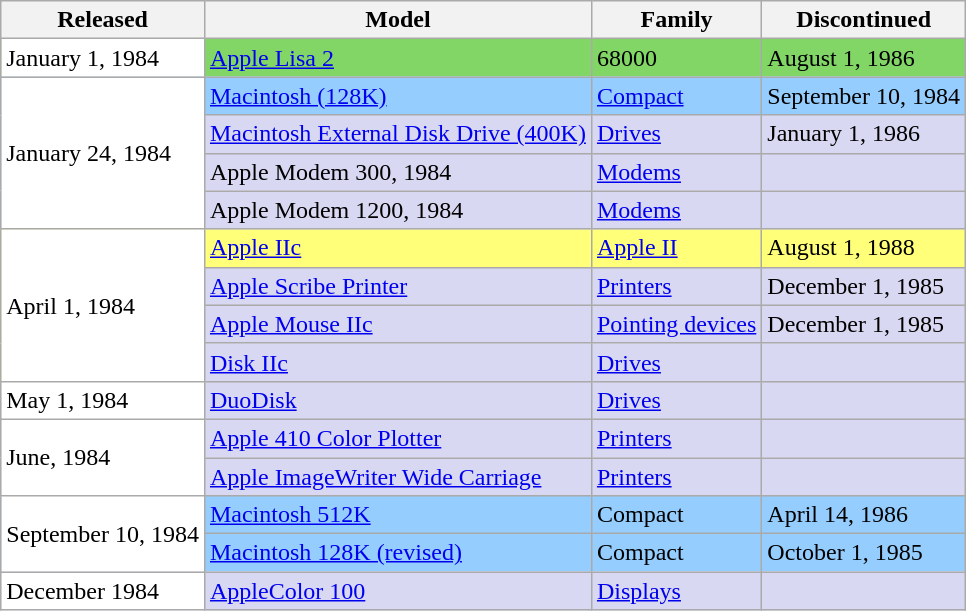<table class="wikitable">
<tr>
<th>Released</th>
<th>Model</th>
<th>Family</th>
<th>Discontinued</th>
</tr>
<tr bgcolor=#81D666>
<td bgcolor=#FFF>January 1, 1984</td>
<td><a href='#'>Apple Lisa 2</a></td>
<td>68000</td>
<td>August 1, 1986</td>
</tr>
<tr bgcolor=#95CEFE>
<td bgcolor=#FFF rowspan=4>January 24, 1984</td>
<td><a href='#'>Macintosh (128K)</a></td>
<td><a href='#'>Compact</a></td>
<td>September 10, 1984</td>
</tr>
<tr bgcolor=#D8D8F2>
<td><a href='#'>Macintosh External Disk Drive (400K)</a></td>
<td><a href='#'>Drives</a></td>
<td>January 1, 1986</td>
</tr>
<tr bgcolor=#D8D8F2>
<td>Apple Modem 300, 1984</td>
<td><a href='#'>Modems</a></td>
<td></td>
</tr>
<tr bgcolor=#D8D8F2>
<td>Apple Modem 1200, 1984</td>
<td><a href='#'>Modems</a></td>
<td></td>
</tr>
<tr bgcolor=#FFFF79>
<td bgcolor=#FFF rowspan=4>April 1, 1984</td>
<td><a href='#'>Apple IIc</a></td>
<td><a href='#'>Apple II</a></td>
<td>August 1, 1988</td>
</tr>
<tr bgcolor=#D8D8F2>
<td><a href='#'>Apple Scribe Printer</a></td>
<td><a href='#'>Printers</a></td>
<td>December 1, 1985</td>
</tr>
<tr bgcolor=#D8D8F2>
<td><a href='#'>Apple Mouse IIc</a></td>
<td><a href='#'>Pointing devices</a></td>
<td>December 1, 1985</td>
</tr>
<tr bgcolor=#D8D8F2>
<td><a href='#'>Disk IIc</a></td>
<td><a href='#'>Drives</a></td>
<td></td>
</tr>
<tr bgcolor=#D8D8F2>
<td bgcolor=#FFF>May 1, 1984</td>
<td><a href='#'>DuoDisk</a></td>
<td><a href='#'>Drives</a></td>
<td></td>
</tr>
<tr bgcolor=#D8D8F2>
<td bgcolor=#FFF rowspan=2>June, 1984</td>
<td><a href='#'>Apple 410 Color Plotter</a></td>
<td><a href='#'>Printers</a></td>
<td></td>
</tr>
<tr bgcolor=#D8D8F2>
<td><a href='#'>Apple ImageWriter Wide Carriage</a></td>
<td><a href='#'>Printers</a></td>
<td></td>
</tr>
<tr bgcolor=#95CEFE>
<td bgcolor=#FFF rowspan=2>September 10, 1984</td>
<td><a href='#'>Macintosh 512K</a></td>
<td>Compact</td>
<td>April 14, 1986</td>
</tr>
<tr bgcolor=#95CEFE>
<td><a href='#'>Macintosh 128K (revised)</a></td>
<td>Compact</td>
<td>October 1, 1985</td>
</tr>
<tr bgcolor=#D8D8F2>
<td bgcolor=#FFF>December 1984</td>
<td><a href='#'>AppleColor 100</a></td>
<td><a href='#'>Displays</a></td>
<td></td>
</tr>
</table>
